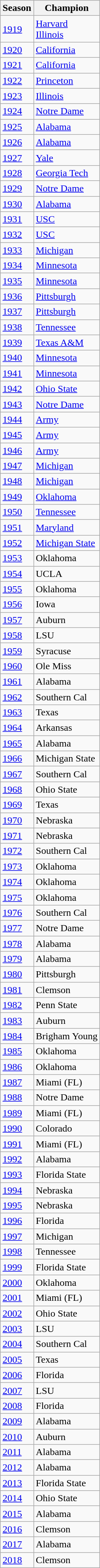<table class="wikitable">
<tr>
<th>Season</th>
<th>Champion</th>
</tr>
<tr>
<td><a href='#'>1919</a></td>
<td><a href='#'>Harvard</a><br><a href='#'>Illinois</a></td>
</tr>
<tr>
<td><a href='#'>1920</a></td>
<td><a href='#'>California</a></td>
</tr>
<tr>
<td><a href='#'>1921</a></td>
<td><a href='#'>California</a></td>
</tr>
<tr>
<td><a href='#'>1922</a></td>
<td><a href='#'>Princeton</a></td>
</tr>
<tr>
<td><a href='#'>1923</a></td>
<td><a href='#'>Illinois</a></td>
</tr>
<tr>
<td><a href='#'>1924</a></td>
<td><a href='#'>Notre Dame</a></td>
</tr>
<tr>
<td><a href='#'>1925</a></td>
<td><a href='#'>Alabama</a></td>
</tr>
<tr>
<td><a href='#'>1926</a></td>
<td><a href='#'>Alabama</a></td>
</tr>
<tr>
<td><a href='#'>1927</a></td>
<td><a href='#'>Yale</a></td>
</tr>
<tr>
<td><a href='#'>1928</a></td>
<td><a href='#'>Georgia Tech</a></td>
</tr>
<tr>
<td><a href='#'>1929</a></td>
<td><a href='#'>Notre Dame</a></td>
</tr>
<tr>
<td><a href='#'>1930</a></td>
<td><a href='#'>Alabama</a></td>
</tr>
<tr>
<td><a href='#'>1931</a></td>
<td><a href='#'>USC</a></td>
</tr>
<tr>
<td><a href='#'>1932</a></td>
<td><a href='#'>USC</a></td>
</tr>
<tr>
<td><a href='#'>1933</a></td>
<td><a href='#'>Michigan</a></td>
</tr>
<tr>
<td><a href='#'>1934</a></td>
<td><a href='#'>Minnesota</a></td>
</tr>
<tr>
<td><a href='#'>1935</a></td>
<td><a href='#'>Minnesota</a></td>
</tr>
<tr>
<td><a href='#'>1936</a></td>
<td><a href='#'>Pittsburgh</a></td>
</tr>
<tr>
<td><a href='#'>1937</a></td>
<td><a href='#'>Pittsburgh</a></td>
</tr>
<tr>
<td><a href='#'>1938</a></td>
<td><a href='#'>Tennessee</a></td>
</tr>
<tr>
<td><a href='#'>1939</a></td>
<td><a href='#'>Texas A&M</a></td>
</tr>
<tr>
<td><a href='#'>1940</a></td>
<td><a href='#'>Minnesota</a></td>
</tr>
<tr>
<td><a href='#'>1941</a></td>
<td><a href='#'>Minnesota</a></td>
</tr>
<tr>
<td><a href='#'>1942</a></td>
<td><a href='#'>Ohio State</a></td>
</tr>
<tr>
<td><a href='#'>1943</a></td>
<td><a href='#'>Notre Dame</a></td>
</tr>
<tr>
<td><a href='#'>1944</a></td>
<td><a href='#'>Army</a></td>
</tr>
<tr>
<td><a href='#'>1945</a></td>
<td><a href='#'>Army</a></td>
</tr>
<tr>
<td><a href='#'>1946</a></td>
<td><a href='#'>Army</a></td>
</tr>
<tr>
<td><a href='#'>1947</a></td>
<td><a href='#'>Michigan</a></td>
</tr>
<tr>
<td><a href='#'>1948</a></td>
<td><a href='#'>Michigan</a></td>
</tr>
<tr>
<td><a href='#'>1949</a></td>
<td><a href='#'>Oklahoma</a></td>
</tr>
<tr>
<td><a href='#'>1950</a></td>
<td><a href='#'>Tennessee</a></td>
</tr>
<tr>
<td><a href='#'>1951</a></td>
<td><a href='#'>Maryland</a></td>
</tr>
<tr>
<td><a href='#'>1952</a></td>
<td><a href='#'>Michigan State</a></td>
</tr>
<tr>
<td><a href='#'>1953</a></td>
<td>Oklahoma</td>
</tr>
<tr>
<td><a href='#'>1954</a></td>
<td>UCLA</td>
</tr>
<tr>
<td><a href='#'>1955</a></td>
<td>Oklahoma</td>
</tr>
<tr>
<td><a href='#'>1956</a></td>
<td>Iowa</td>
</tr>
<tr>
<td><a href='#'>1957</a></td>
<td>Auburn</td>
</tr>
<tr>
<td><a href='#'>1958</a></td>
<td>LSU</td>
</tr>
<tr>
<td><a href='#'>1959</a></td>
<td>Syracuse</td>
</tr>
<tr>
<td><a href='#'>1960</a></td>
<td>Ole Miss</td>
</tr>
<tr>
<td><a href='#'>1961</a></td>
<td>Alabama</td>
</tr>
<tr>
<td><a href='#'>1962</a></td>
<td>Southern Cal</td>
</tr>
<tr>
<td><a href='#'>1963</a></td>
<td>Texas</td>
</tr>
<tr>
<td><a href='#'>1964</a></td>
<td>Arkansas</td>
</tr>
<tr>
<td><a href='#'>1965</a></td>
<td>Alabama</td>
</tr>
<tr>
<td><a href='#'>1966</a></td>
<td>Michigan State</td>
</tr>
<tr>
<td><a href='#'>1967</a></td>
<td>Southern Cal</td>
</tr>
<tr>
<td><a href='#'>1968</a></td>
<td>Ohio State</td>
</tr>
<tr>
<td><a href='#'>1969</a></td>
<td>Texas</td>
</tr>
<tr>
<td><a href='#'>1970</a></td>
<td>Nebraska</td>
</tr>
<tr>
<td><a href='#'>1971</a></td>
<td>Nebraska</td>
</tr>
<tr>
<td><a href='#'>1972</a></td>
<td>Southern Cal</td>
</tr>
<tr>
<td><a href='#'>1973</a></td>
<td>Oklahoma</td>
</tr>
<tr>
<td><a href='#'>1974</a></td>
<td>Oklahoma</td>
</tr>
<tr>
<td><a href='#'>1975</a></td>
<td>Oklahoma</td>
</tr>
<tr>
<td><a href='#'>1976</a></td>
<td>Southern Cal</td>
</tr>
<tr>
<td><a href='#'>1977</a></td>
<td>Notre Dame</td>
</tr>
<tr>
<td><a href='#'>1978</a></td>
<td>Alabama</td>
</tr>
<tr>
<td><a href='#'>1979</a></td>
<td>Alabama</td>
</tr>
<tr>
<td><a href='#'>1980</a></td>
<td>Pittsburgh</td>
</tr>
<tr>
<td><a href='#'>1981</a></td>
<td>Clemson</td>
</tr>
<tr>
<td><a href='#'>1982</a></td>
<td>Penn State</td>
</tr>
<tr>
<td><a href='#'>1983</a></td>
<td>Auburn</td>
</tr>
<tr>
<td><a href='#'>1984</a></td>
<td>Brigham Young</td>
</tr>
<tr>
<td><a href='#'>1985</a></td>
<td>Oklahoma</td>
</tr>
<tr>
<td><a href='#'>1986</a></td>
<td>Oklahoma</td>
</tr>
<tr>
<td><a href='#'>1987</a></td>
<td>Miami (FL)</td>
</tr>
<tr>
<td><a href='#'>1988</a></td>
<td>Notre Dame</td>
</tr>
<tr>
<td><a href='#'>1989</a></td>
<td>Miami (FL)</td>
</tr>
<tr>
<td><a href='#'>1990</a></td>
<td>Colorado</td>
</tr>
<tr>
<td><a href='#'>1991</a></td>
<td>Miami (FL)</td>
</tr>
<tr>
<td><a href='#'>1992</a></td>
<td>Alabama</td>
</tr>
<tr>
<td><a href='#'>1993</a></td>
<td>Florida State</td>
</tr>
<tr>
<td><a href='#'>1994</a></td>
<td>Nebraska</td>
</tr>
<tr>
<td><a href='#'>1995</a></td>
<td>Nebraska</td>
</tr>
<tr>
<td><a href='#'>1996</a></td>
<td>Florida</td>
</tr>
<tr>
<td><a href='#'>1997</a></td>
<td>Michigan</td>
</tr>
<tr>
<td><a href='#'>1998</a></td>
<td>Tennessee</td>
</tr>
<tr>
<td><a href='#'>1999</a></td>
<td>Florida State</td>
</tr>
<tr>
<td><a href='#'>2000</a></td>
<td>Oklahoma</td>
</tr>
<tr>
<td><a href='#'>2001</a></td>
<td>Miami (FL)</td>
</tr>
<tr>
<td><a href='#'>2002</a></td>
<td>Ohio State</td>
</tr>
<tr>
<td><a href='#'>2003</a></td>
<td>LSU</td>
</tr>
<tr>
<td><a href='#'>2004</a></td>
<td>Southern Cal</td>
</tr>
<tr>
<td><a href='#'>2005</a></td>
<td>Texas</td>
</tr>
<tr>
<td><a href='#'>2006</a></td>
<td>Florida</td>
</tr>
<tr>
<td><a href='#'>2007</a></td>
<td>LSU</td>
</tr>
<tr>
<td><a href='#'>2008</a></td>
<td>Florida</td>
</tr>
<tr>
<td><a href='#'>2009</a></td>
<td>Alabama</td>
</tr>
<tr>
<td><a href='#'>2010</a></td>
<td>Auburn</td>
</tr>
<tr>
<td><a href='#'>2011</a></td>
<td>Alabama</td>
</tr>
<tr>
<td><a href='#'>2012</a></td>
<td>Alabama</td>
</tr>
<tr>
<td><a href='#'>2013</a></td>
<td>Florida State</td>
</tr>
<tr>
<td><a href='#'>2014</a></td>
<td>Ohio State</td>
</tr>
<tr>
<td><a href='#'>2015</a></td>
<td>Alabama</td>
</tr>
<tr>
<td><a href='#'>2016</a></td>
<td>Clemson</td>
</tr>
<tr>
<td><a href='#'>2017</a></td>
<td>Alabama</td>
</tr>
<tr>
<td><a href='#'>2018</a></td>
<td>Clemson</td>
</tr>
</table>
